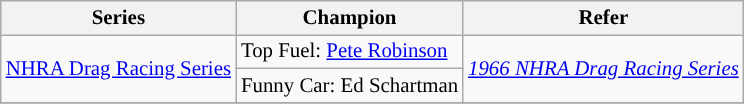<table class="wikitable" style="font-size:87%;">
<tr>
<th>Series</th>
<th>Champion</th>
<th>Refer</th>
</tr>
<tr>
<td rowspan=2><a href='#'>NHRA Drag Racing Series</a></td>
<td>Top Fuel:  <a href='#'>Pete Robinson</a></td>
<td rowspan=2><em><a href='#'>1966 NHRA Drag Racing Series</a></em></td>
</tr>
<tr>
<td>Funny Car:  Ed Schartman</td>
</tr>
<tr>
</tr>
</table>
